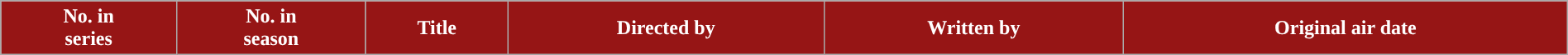<table class="wikitable plainrowheaders" style="width:100%;">
<tr style="color:white">
<th style="background: #961515;">No. in <br>series</th>
<th style="background: #961515;">No. in <br>season</th>
<th style="background: #961515;">Title</th>
<th style="background: #961515;">Directed by</th>
<th style="background: #961515;">Written by</th>
<th style="background: #961515;">Original air date<br>




</th>
</tr>
</table>
